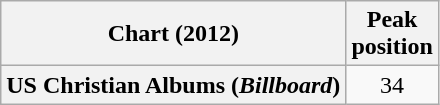<table class="wikitable sortable plainrowheaders" style="text-align:center">
<tr>
<th scope="col">Chart (2012)</th>
<th scope="col">Peak<br>position</th>
</tr>
<tr>
<th scope="row">US Christian Albums (<em>Billboard</em>)</th>
<td>34</td>
</tr>
</table>
